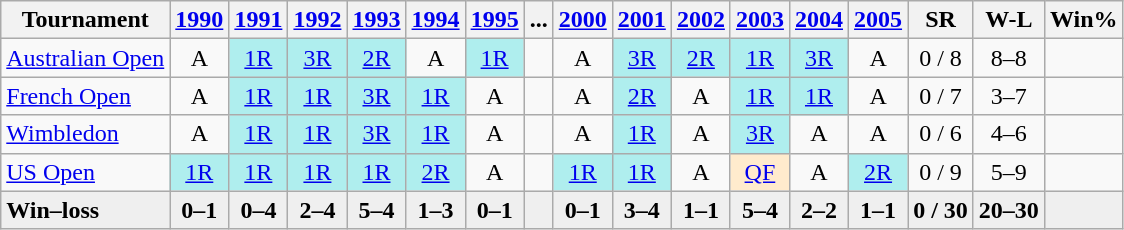<table class="nowrap wikitable" style="text-align:center;">
<tr>
<th>Tournament</th>
<th><a href='#'>1990</a></th>
<th><a href='#'>1991</a></th>
<th><a href='#'>1992</a></th>
<th><a href='#'>1993</a></th>
<th><a href='#'>1994</a></th>
<th><a href='#'>1995</a></th>
<th>...</th>
<th><a href='#'>2000</a></th>
<th><a href='#'>2001</a></th>
<th><a href='#'>2002</a></th>
<th><a href='#'>2003</a></th>
<th><a href='#'>2004</a></th>
<th><a href='#'>2005</a></th>
<th>SR</th>
<th>W-L</th>
<th>Win%</th>
</tr>
<tr>
<td align="left"><a href='#'>Australian Open</a></td>
<td>A</td>
<td style="background:#afeeee;"><a href='#'>1R</a></td>
<td style="background:#afeeee;"><a href='#'>3R</a></td>
<td style="background:#afeeee;"><a href='#'>2R</a></td>
<td>A</td>
<td style="background:#afeeee;"><a href='#'>1R</a></td>
<td></td>
<td>A</td>
<td style="background:#afeeee;"><a href='#'>3R</a></td>
<td style="background:#afeeee;"><a href='#'>2R</a></td>
<td style="background:#afeeee;"><a href='#'>1R</a></td>
<td style="background:#afeeee;"><a href='#'>3R</a></td>
<td>A</td>
<td>0 / 8</td>
<td>8–8</td>
<td></td>
</tr>
<tr>
<td align="left"><a href='#'>French Open</a></td>
<td>A</td>
<td style="background:#afeeee;"><a href='#'>1R</a></td>
<td style="background:#afeeee;"><a href='#'>1R</a></td>
<td style="background:#afeeee;"><a href='#'>3R</a></td>
<td style="background:#afeeee;"><a href='#'>1R</a></td>
<td>A</td>
<td></td>
<td>A</td>
<td style="background:#afeeee;"><a href='#'>2R</a></td>
<td>A</td>
<td style="background:#afeeee;"><a href='#'>1R</a></td>
<td style="background:#afeeee;"><a href='#'>1R</a></td>
<td>A</td>
<td>0 / 7</td>
<td>3–7</td>
<td></td>
</tr>
<tr>
<td align="left"><a href='#'>Wimbledon</a></td>
<td>A</td>
<td style="background:#afeeee;"><a href='#'>1R</a></td>
<td style="background:#afeeee;"><a href='#'>1R</a></td>
<td style="background:#afeeee;"><a href='#'>3R</a></td>
<td style="background:#afeeee;"><a href='#'>1R</a></td>
<td>A</td>
<td></td>
<td>A</td>
<td style="background:#afeeee;"><a href='#'>1R</a></td>
<td>A</td>
<td style="background:#afeeee;"><a href='#'>3R</a></td>
<td>A</td>
<td>A</td>
<td>0 / 6</td>
<td>4–6</td>
<td></td>
</tr>
<tr>
<td align="left"><a href='#'>US Open</a></td>
<td style="background:#afeeee;"><a href='#'>1R</a></td>
<td style="background:#afeeee;"><a href='#'>1R</a></td>
<td style="background:#afeeee;"><a href='#'>1R</a></td>
<td style="background:#afeeee;"><a href='#'>1R</a></td>
<td style="background:#afeeee;"><a href='#'>2R</a></td>
<td>A</td>
<td></td>
<td style="background:#afeeee;"><a href='#'>1R</a></td>
<td style="background:#afeeee;"><a href='#'>1R</a></td>
<td>A</td>
<td style="background:#ffebcd;"><a href='#'>QF</a></td>
<td>A</td>
<td style="background:#afeeee;"><a href='#'>2R</a></td>
<td>0 / 9</td>
<td>5–9</td>
<td></td>
</tr>
<tr style="background:#efefef; font-weight:bold;">
<td style="text-align:left">Win–loss</td>
<td>0–1</td>
<td>0–4</td>
<td>2–4</td>
<td>5–4</td>
<td>1–3</td>
<td>0–1</td>
<td></td>
<td>0–1</td>
<td>3–4</td>
<td>1–1</td>
<td>5–4</td>
<td>2–2</td>
<td>1–1</td>
<td>0 / 30</td>
<td>20–30</td>
<td></td>
</tr>
</table>
